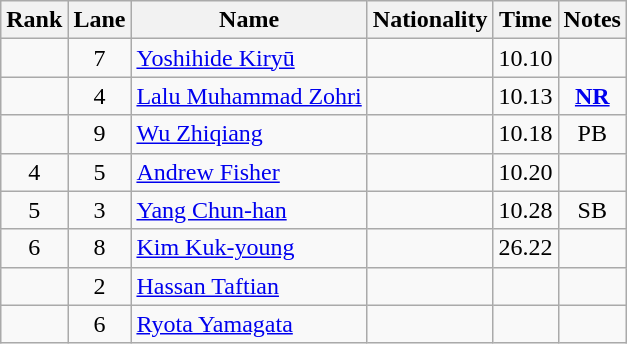<table class="wikitable sortable" style="text-align:center">
<tr>
<th>Rank</th>
<th>Lane</th>
<th>Name</th>
<th>Nationality</th>
<th>Time</th>
<th>Notes</th>
</tr>
<tr>
<td></td>
<td>7</td>
<td align=left><a href='#'>Yoshihide Kiryū</a></td>
<td align=left></td>
<td>10.10</td>
<td></td>
</tr>
<tr>
<td></td>
<td>4</td>
<td align=left><a href='#'>Lalu Muhammad Zohri</a></td>
<td align=left></td>
<td>10.13</td>
<td><strong><a href='#'>NR</a></strong></td>
</tr>
<tr>
<td></td>
<td>9</td>
<td align=left><a href='#'>Wu Zhiqiang</a></td>
<td align=left></td>
<td>10.18</td>
<td>PB</td>
</tr>
<tr>
<td>4</td>
<td>5</td>
<td align=left><a href='#'>Andrew Fisher</a></td>
<td align=left></td>
<td>10.20</td>
<td></td>
</tr>
<tr>
<td>5</td>
<td>3</td>
<td align=left><a href='#'>Yang Chun-han</a></td>
<td align=left></td>
<td>10.28</td>
<td>SB</td>
</tr>
<tr>
<td>6</td>
<td>8</td>
<td align=left><a href='#'>Kim Kuk-young</a></td>
<td align=left></td>
<td>26.22</td>
<td></td>
</tr>
<tr>
<td></td>
<td>2</td>
<td align=left><a href='#'>Hassan Taftian</a></td>
<td align=left></td>
<td></td>
<td></td>
</tr>
<tr>
<td></td>
<td>6</td>
<td align=left><a href='#'>Ryota Yamagata</a></td>
<td align=left></td>
<td></td>
<td></td>
</tr>
</table>
